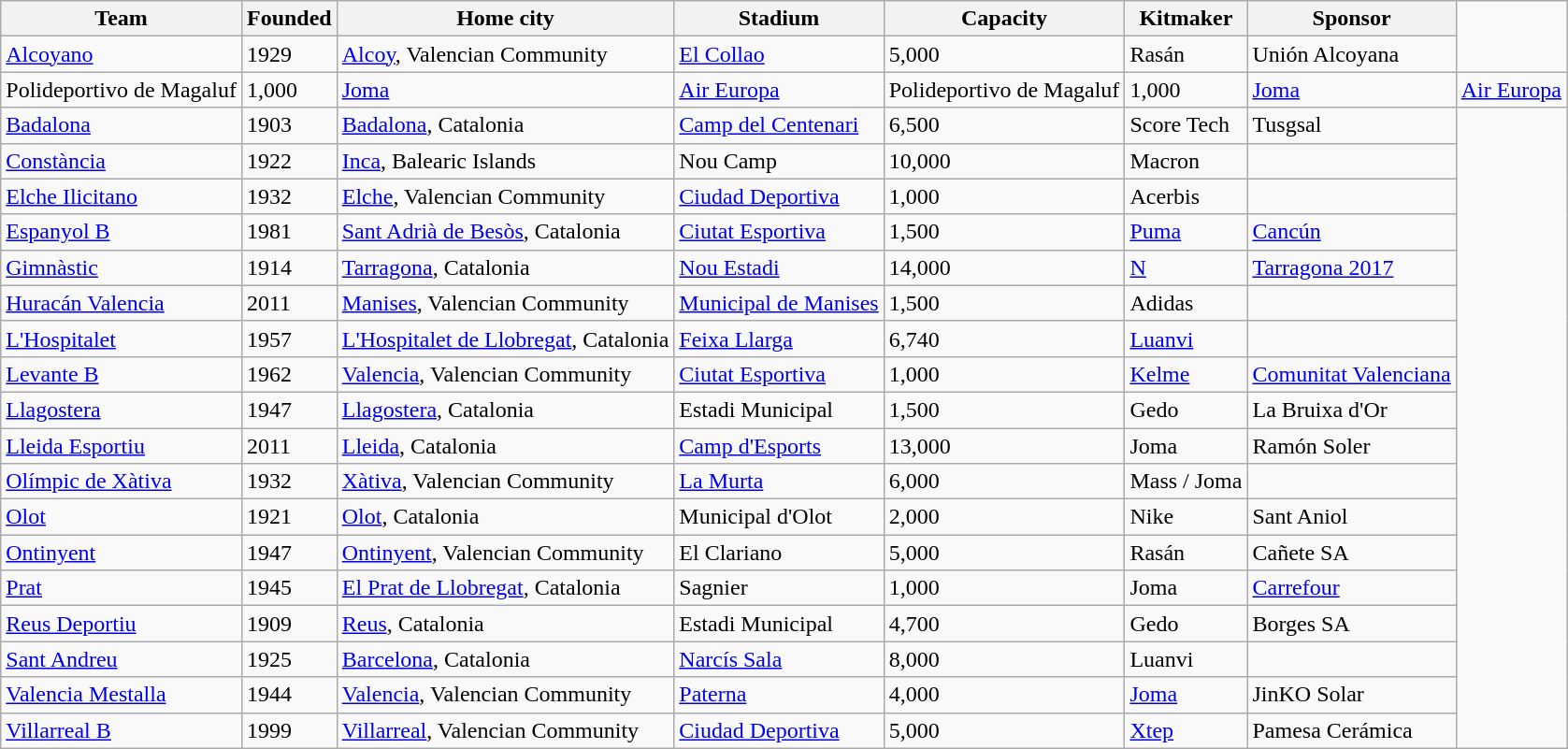<table class="wikitable sortable">
<tr>
<th>Team</th>
<th>Founded</th>
<th>Home city</th>
<th>Stadium</th>
<th>Capacity</th>
<th>Kitmaker</th>
<th>Sponsor</th>
</tr>
<tr>
<td><a href='#'>Alcoyano</a></td>
<td>1929</td>
<td><a href='#'>Alcoy</a>, Valencian Community</td>
<td><a href='#'>El Collao</a></td>
<td>5,000</td>
<td>Rasán</td>
<td>Unión Alcoyana</td>
</tr>
<tr>
<td>Polideportivo de Magaluf </td>
<td>1,000</td>
<td><a href='#'>Joma</a></td>
<td><a href='#'>Air Europa</a></td>
<td>Polideportivo de Magaluf</td>
<td>1,000</td>
<td><a href='#'>Joma</a></td>
<td><a href='#'>Air Europa</a></td>
</tr>
<tr>
<td><a href='#'>Badalona</a></td>
<td>1903</td>
<td><a href='#'>Badalona</a>, Catalonia</td>
<td><a href='#'>Camp del Centenari</a></td>
<td>6,500</td>
<td>Score Tech</td>
<td>Tusgsal</td>
</tr>
<tr>
<td><a href='#'>Constància</a></td>
<td>1922</td>
<td><a href='#'>Inca</a>, Balearic Islands</td>
<td>Nou Camp</td>
<td>10,000</td>
<td>Macron</td>
<td></td>
</tr>
<tr>
<td><a href='#'>Elche Ilicitano</a></td>
<td>1932</td>
<td><a href='#'>Elche</a>, Valencian Community</td>
<td><a href='#'>Ciudad Deportiva</a></td>
<td>1,000</td>
<td>Acerbis</td>
<td></td>
</tr>
<tr>
<td><a href='#'>Espanyol B</a></td>
<td>1981</td>
<td><a href='#'>Sant Adrià de Besòs</a>, Catalonia</td>
<td><a href='#'>Ciutat Esportiva</a></td>
<td>1,500</td>
<td><a href='#'>Puma</a></td>
<td><a href='#'>Cancún</a></td>
</tr>
<tr>
<td><a href='#'>Gimnàstic</a></td>
<td>1914</td>
<td><a href='#'>Tarragona</a>, Catalonia</td>
<td><a href='#'>Nou Estadi</a></td>
<td>14,000</td>
<td><a href='#'>N</a></td>
<td><a href='#'>Tarragona 2017</a></td>
</tr>
<tr>
<td><a href='#'>Huracán Valencia</a></td>
<td>2011</td>
<td><a href='#'>Manises</a>, Valencian Community</td>
<td><a href='#'>Municipal de Manises</a></td>
<td>1,500</td>
<td>Adidas</td>
<td></td>
</tr>
<tr>
<td><a href='#'>L'Hospitalet</a></td>
<td>1957</td>
<td><a href='#'>L'Hospitalet de Llobregat</a>, Catalonia</td>
<td><a href='#'>Feixa Llarga</a></td>
<td>6,740</td>
<td><a href='#'>Luanvi</a></td>
<td></td>
</tr>
<tr>
<td><a href='#'>Levante B</a></td>
<td>1962</td>
<td><a href='#'>Valencia</a>, Valencian Community</td>
<td><a href='#'>Ciutat Esportiva</a></td>
<td>1,000</td>
<td><a href='#'>Kelme</a></td>
<td><a href='#'>Comunitat Valenciana</a></td>
</tr>
<tr>
<td><a href='#'>Llagostera</a></td>
<td>1947</td>
<td><a href='#'>Llagostera</a>, Catalonia</td>
<td>Estadi Municipal</td>
<td>1,500</td>
<td>Gedo</td>
<td>La Bruixa d'Or</td>
</tr>
<tr>
<td><a href='#'>Lleida Esportiu</a></td>
<td>2011</td>
<td><a href='#'>Lleida</a>, Catalonia</td>
<td><a href='#'>Camp d'Esports</a></td>
<td>13,000</td>
<td>Joma</td>
<td>Ramón Soler</td>
</tr>
<tr>
<td><a href='#'>Olímpic de Xàtiva</a></td>
<td>1932</td>
<td><a href='#'>Xàtiva</a>, Valencian Community</td>
<td><a href='#'>La Murta</a></td>
<td>6,000</td>
<td>Mass / Joma</td>
<td></td>
</tr>
<tr>
<td><a href='#'>Olot</a></td>
<td>1921</td>
<td><a href='#'>Olot</a>, Catalonia</td>
<td>Municipal d'Olot</td>
<td>2,000</td>
<td>Nike</td>
<td>Sant Aniol</td>
</tr>
<tr>
<td><a href='#'>Ontinyent</a></td>
<td>1947</td>
<td><a href='#'>Ontinyent</a>, Valencian Community</td>
<td>El Clariano</td>
<td>5,000</td>
<td>Rasán</td>
<td>Cañete SA</td>
</tr>
<tr>
<td><a href='#'>Prat</a></td>
<td>1945</td>
<td><a href='#'>El Prat de Llobregat</a>, Catalonia</td>
<td>Sagnier</td>
<td>1,000</td>
<td>Joma</td>
<td><a href='#'>Carrefour</a></td>
</tr>
<tr>
<td><a href='#'>Reus Deportiu</a></td>
<td>1909</td>
<td><a href='#'>Reus</a>, Catalonia</td>
<td>Estadi Municipal</td>
<td>4,700</td>
<td>Gedo</td>
<td>Borges SA</td>
</tr>
<tr>
<td><a href='#'>Sant Andreu</a></td>
<td>1925</td>
<td><a href='#'>Barcelona</a>, Catalonia</td>
<td><a href='#'>Narcís Sala</a></td>
<td>8,000</td>
<td>Luanvi</td>
<td></td>
</tr>
<tr>
<td><a href='#'>Valencia Mestalla</a></td>
<td>1944</td>
<td><a href='#'>Valencia</a>, Valencian Community</td>
<td><a href='#'>Paterna</a></td>
<td>4,000</td>
<td><a href='#'>Joma</a></td>
<td>JinKO Solar</td>
</tr>
<tr>
<td><a href='#'>Villarreal B</a></td>
<td>1999</td>
<td><a href='#'>Villarreal</a>, Valencian Community</td>
<td><a href='#'>Ciudad Deportiva</a></td>
<td>5,000</td>
<td><a href='#'>Xtep</a></td>
<td>Pamesa Cerámica</td>
</tr>
</table>
